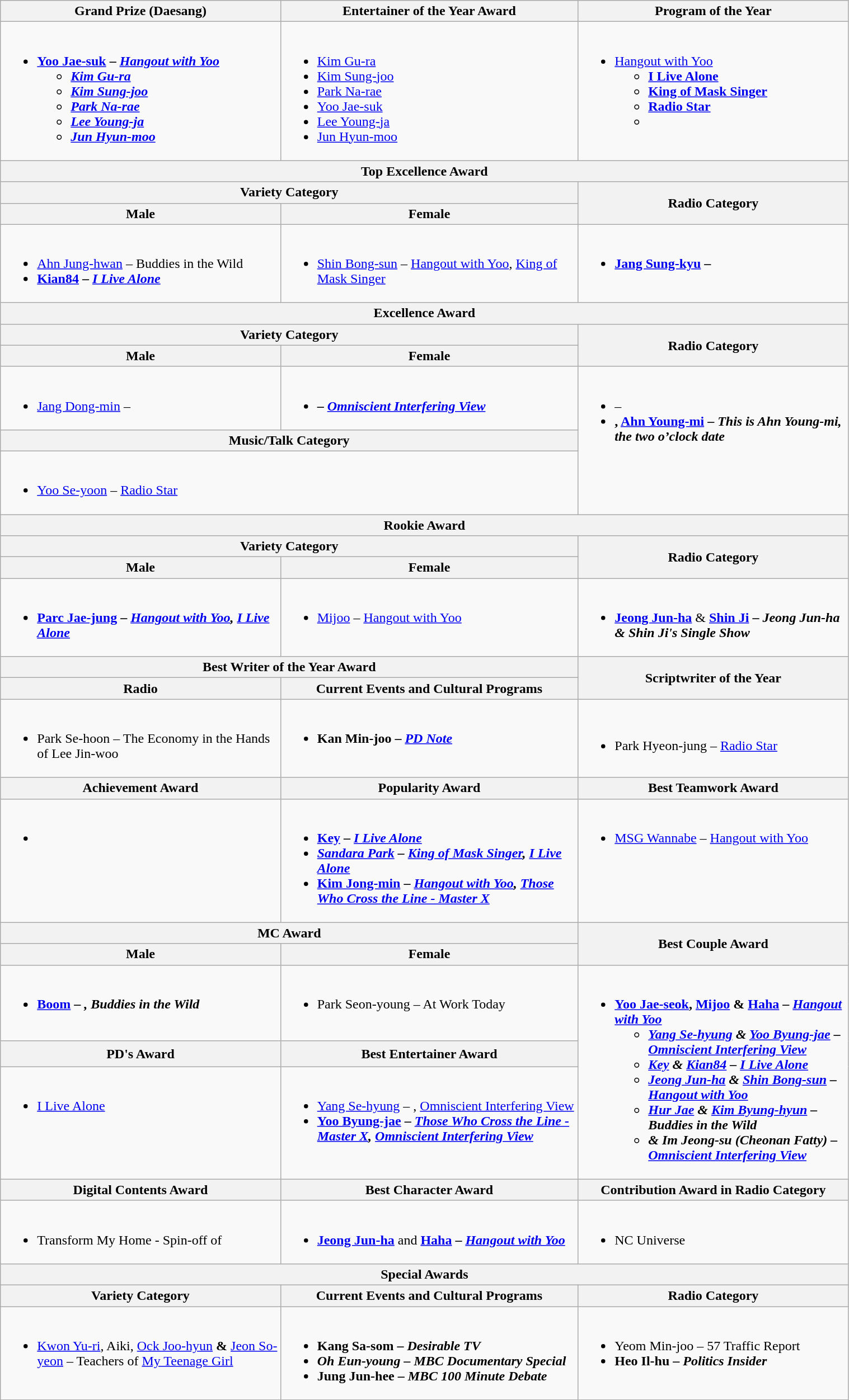<table class="wikitable" style="width:80%">
<tr>
<th>Grand Prize (Daesang)</th>
<th>Entertainer of the Year Award</th>
<th>Program of the Year</th>
</tr>
<tr>
<td style="vertical-align:top"><br><ul><li><strong><a href='#'>Yoo Jae-suk</a> – <em><a href='#'>Hangout with Yoo</a><strong><em><ul><li><a href='#'>Kim Gu-ra</a></li><li><a href='#'>Kim Sung-joo</a></li><li><a href='#'>Park Na-rae</a></li><li><a href='#'>Lee Young-ja</a></li><li><a href='#'>Jun Hyun-moo</a></li></ul></li></ul></td>
<td style="vertical-align:top"><br><ul><li></strong><a href='#'>Kim Gu-ra</a><strong></li><li></strong><a href='#'>Kim Sung-joo</a><strong></li><li></strong><a href='#'>Park Na-rae</a><strong></li><li></strong><a href='#'>Yoo Jae-suk</a><strong></li><li></strong><a href='#'>Lee Young-ja</a><strong></li><li></strong><a href='#'>Jun Hyun-moo</a><strong></li></ul></td>
<td style="vertical-align:top"><br><ul><li></em></strong><a href='#'>Hangout with Yoo</a><strong><em><ul><li></em><a href='#'>I Live Alone</a><em></li><li></em><a href='#'>King of Mask Singer</a><em></li><li></em><a href='#'>Radio Star</a><em></li><li></em><em></li></ul></li></ul></td>
</tr>
<tr>
<th colspan="3">Top Excellence Award</th>
</tr>
<tr>
<th colspan=2>Variety Category</th>
<th rowspan=2>Radio Category</th>
</tr>
<tr>
<th>Male</th>
<th>Female</th>
</tr>
<tr>
<td style="vertical-align:top"><br><ul><li></strong><a href='#'>Ahn Jung-hwan</a> – </em>Buddies in the Wild</em></strong></li><li><strong><a href='#'>Kian84</a> – <em><a href='#'>I Live Alone</a><strong><em></li></ul></td>
<td style="vertical-align:top"><br><ul><li></strong><a href='#'>Shin Bong-sun</a> – </em><a href='#'>Hangout with Yoo</a>, <a href='#'>King of Mask Singer</a></em></strong></li></ul></td>
<td style="vertical-align:top"><br><ul><li><strong><a href='#'>Jang Sung-kyu</a> – <em><strong><em></li></ul></td>
</tr>
<tr>
<th colspan="3">Excellence Award</th>
</tr>
<tr>
<th colspan=2>Variety Category</th>
<th rowspan=2>Radio Category</th>
</tr>
<tr>
<th>Male</th>
<th>Female</th>
</tr>
<tr>
<td style="vertical-align:top"><br><ul><li></strong><a href='#'>Jang Dong-min</a> – </em></em></strong></li></ul></td>
<td style="vertical-align:top"><br><ul><li><strong> – <em><a href='#'>Omniscient Interfering View</a><strong><em></li></ul></td>
<td rowspan="3" style="vertical-align:top"><br><ul><li></strong> – </em></em></strong></li><li><strong>, <a href='#'>Ahn Young-mi</a> – <em>This is Ahn Young-mi, the two o’clock date<strong><em></li></ul></td>
</tr>
<tr>
<th colspan="2">Music/Talk Category</th>
</tr>
<tr>
<td colspan=2 style="vertical-align:top"><br><ul><li></strong><a href='#'>Yoo Se-yoon</a> – </em><a href='#'>Radio Star</a></em></strong></li></ul></td>
</tr>
<tr>
<th colspan="3">Rookie  Award</th>
</tr>
<tr>
<th colspan=2>Variety Category</th>
<th rowspan="2">Radio Category</th>
</tr>
<tr>
<th>Male</th>
<th>Female</th>
</tr>
<tr>
<td style="vertical-align:top"><br><ul><li><strong><a href='#'>Parc Jae-jung</a> –  <em><a href='#'>Hangout with Yoo</a>, <a href='#'>I Live Alone</a><strong><em></li></ul></td>
<td style="vertical-align:top"><br><ul><li></strong><a href='#'>Mijoo</a> – </em><a href='#'>Hangout with Yoo</a></em></strong></li></ul></td>
<td style="vertical-align:top"><br><ul><li><strong><a href='#'>Jeong Jun-ha</a></strong> & <strong> <a href='#'>Shin Ji</a> – <em>Jeong Jun-ha & Shin Ji's Single Show<strong><em></li></ul></td>
</tr>
<tr>
<th colspan=2>Best Writer of the Year Award</th>
<th rowspan=2>Scriptwriter of the Year</th>
</tr>
<tr>
<th>Radio</th>
<th>Current Events and Cultural Programs</th>
</tr>
<tr>
<td style="vertical-align:top"><br><ul><li></strong>Park Se-hoon  – </em>The Economy in the Hands of Lee Jin-woo</em></strong></li></ul></td>
<td style="vertical-align:top"><br><ul><li><strong>Kan Min-joo – <em><a href='#'>PD Note</a><strong><em></li></ul></td>
<td><br><ul><li></strong>Park Hyeon-jung – </em><a href='#'>Radio Star</a></em></strong></li></ul></td>
</tr>
<tr>
<th>Achievement Award</th>
<th>Popularity Award</th>
<th>Best Teamwork Award</th>
</tr>
<tr>
<td style="vertical-align:top"><br><ul><li><strong></strong></li></ul></td>
<td style="vertical-align:top"><br><ul><li><strong><a href='#'>Key</a> – <em><a href='#'>I Live Alone</a><strong><em></li><li></strong><a href='#'>Sandara Park</a> – </em><a href='#'>King of Mask Singer</a>, <a href='#'>I Live Alone</a></em></strong></li><li><strong><a href='#'>Kim Jong-min</a> – <em><a href='#'>Hangout with Yoo</a>,  <a href='#'>Those Who Cross the Line - Master X</a><strong><em></li></ul></td>
<td style="vertical-align:top"><br><ul><li></strong><a href='#'>MSG Wannabe</a> – </em><a href='#'>Hangout with Yoo</a></em></strong></li></ul></td>
</tr>
<tr>
<th colspan=2>MC Award</th>
<th rowspan=2>Best Couple Award</th>
</tr>
<tr>
<th>Male</th>
<th>Female</th>
</tr>
<tr>
<td style="vertical-align:top"><br><ul><li><strong><a href='#'>Boom</a> – <em>, Buddies in the Wild<strong><em></li></ul></td>
<td style="vertical-align:top"><br><ul><li></strong>Park Seon-young – </em>At Work Today</em></strong></li></ul></td>
<td rowspan=3 style="vertical-align:top"><br><ul><li><strong><a href='#'>Yoo Jae-seok</a>, <a href='#'>Mijoo</a> & <a href='#'>Haha</a> – <em><a href='#'>Hangout with Yoo</a><strong><em><ul><li><a href='#'>Yang Se-hyung</a> & <a href='#'>Yoo Byung-jae</a> – </em><a href='#'>Omniscient Interfering View</a><em></li><li><a href='#'>Key</a> & <a href='#'>Kian84</a>  – </em><a href='#'>I Live Alone</a><em></li><li><a href='#'>Jeong Jun-ha</a> & <a href='#'>Shin Bong-sun</a> – </em><a href='#'>Hangout with Yoo</a><em></li><li><a href='#'>Hur Jae</a> & <a href='#'>Kim Byung-hyun</a> – </em>Buddies in the Wild<em></li><li> & Im Jeong-su (Cheonan Fatty) – </em><a href='#'>Omniscient Interfering View</a><em></li></ul></li></ul></td>
</tr>
<tr>
<th>PD's Award</th>
<th>Best Entertainer Award</th>
</tr>
<tr>
<td style="vertical-align:top"><br><ul><li></strong><a href='#'>I Live Alone</a><strong></li></ul></td>
<td style="vertical-align:top"><br><ul><li></strong><a href='#'>Yang Se-hyung</a> – </em>, <a href='#'>Omniscient Interfering View</a></em></strong></li><li><strong><a href='#'>Yoo Byung-jae</a> – <em><a href='#'>Those Who Cross the Line - Master X</a>, <a href='#'>Omniscient Interfering View</a><strong><em></li></ul></td>
</tr>
<tr>
<th>Digital Contents Award</th>
<th>Best Character Award</th>
<th>Contribution Award in Radio Category</th>
</tr>
<tr>
<td style="vertical-align:top"><br><ul><li></strong>Transform My Home - </em>Spin-off of </em></strong></li></ul></td>
<td style="vertical-align:top"><br><ul><li><strong><a href='#'>Jeong Jun-ha</a></strong> and <strong><a href='#'>Haha</a> – <em><a href='#'>Hangout with Yoo</a><strong><em></li></ul></td>
<td style="vertical-align:top"><br><ul><li></strong>NC Universe<strong></li></ul></td>
</tr>
<tr>
<th colspan=3>Special Awards</th>
</tr>
<tr>
<th>Variety Category</th>
<th>Current Events and Cultural Programs</th>
<th>Radio Category</th>
</tr>
<tr>
<td style="vertical-align:top"><br><ul><li></strong><a href='#'>Kwon Yu-ri</a>, Aiki, <a href='#'>Ock Joo-hyun</a><strong> & </strong><a href='#'>Jeon So-yeon</a> – </em>Teachers of <a href='#'>My Teenage Girl</a></em></strong></li></ul></td>
<td style="vertical-align:top"><br><ul><li><strong>Kang Sa-som – <em>Desirable TV<strong><em></li><li></strong>Oh Eun-young – </em>MBC Documentary Special</em></strong></li><li><strong>Jung Jun-hee – <em>MBC 100 Minute Debate<strong><em></li></ul></td>
<td style="vertical-align:top"><br><ul><li></strong>Yeom Min-joo – </em>57 Traffic Report</em></strong></li><li><strong>Heo Il-hu – <em>Politics Insider<strong><em></li></ul></td>
</tr>
</table>
